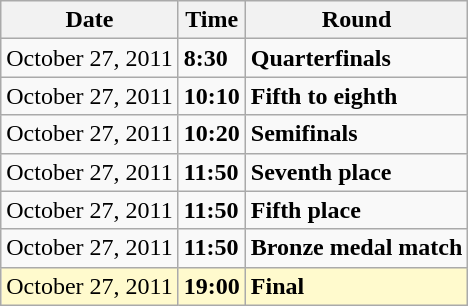<table class="wikitable">
<tr>
<th>Date</th>
<th>Time</th>
<th>Round</th>
</tr>
<tr>
<td>October 27, 2011</td>
<td><strong>8:30</strong></td>
<td><strong>Quarterfinals</strong></td>
</tr>
<tr>
<td>October 27, 2011</td>
<td><strong>10:10</strong></td>
<td><strong>Fifth to eighth</strong></td>
</tr>
<tr>
<td>October 27, 2011</td>
<td><strong>10:20</strong></td>
<td><strong>Semifinals</strong></td>
</tr>
<tr>
<td>October 27, 2011</td>
<td><strong>11:50</strong></td>
<td><strong>Seventh place</strong></td>
</tr>
<tr>
<td>October 27, 2011</td>
<td><strong>11:50</strong></td>
<td><strong>Fifth place</strong></td>
</tr>
<tr>
<td>October 27, 2011</td>
<td><strong>11:50</strong></td>
<td><strong>Bronze medal match</strong></td>
</tr>
<tr style=background:lemonchiffon>
<td>October 27, 2011</td>
<td><strong>19:00</strong></td>
<td><strong>Final</strong></td>
</tr>
</table>
